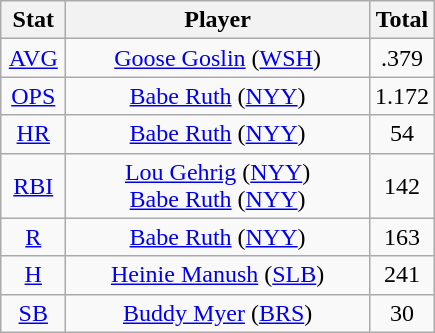<table class="wikitable" style="text-align:center;">
<tr>
<th style="width:15%;">Stat</th>
<th>Player</th>
<th style="width:15%;">Total</th>
</tr>
<tr>
<td><a href='#'>AVG</a></td>
<td><a href='#'>Goose Goslin</a> (<a href='#'>WSH</a>)</td>
<td>.379</td>
</tr>
<tr>
<td><a href='#'>OPS</a></td>
<td><a href='#'>Babe Ruth</a> (<a href='#'>NYY</a>)</td>
<td>1.172</td>
</tr>
<tr>
<td><a href='#'>HR</a></td>
<td><a href='#'>Babe Ruth</a> (<a href='#'>NYY</a>)</td>
<td>54</td>
</tr>
<tr>
<td><a href='#'>RBI</a></td>
<td><a href='#'>Lou Gehrig</a> (<a href='#'>NYY</a>)<br><a href='#'>Babe Ruth</a> (<a href='#'>NYY</a>)</td>
<td>142</td>
</tr>
<tr>
<td><a href='#'>R</a></td>
<td><a href='#'>Babe Ruth</a> (<a href='#'>NYY</a>)</td>
<td>163</td>
</tr>
<tr>
<td><a href='#'>H</a></td>
<td><a href='#'>Heinie Manush</a> (<a href='#'>SLB</a>)</td>
<td>241</td>
</tr>
<tr>
<td><a href='#'>SB</a></td>
<td><a href='#'>Buddy Myer</a> (<a href='#'>BRS</a>)</td>
<td>30</td>
</tr>
</table>
